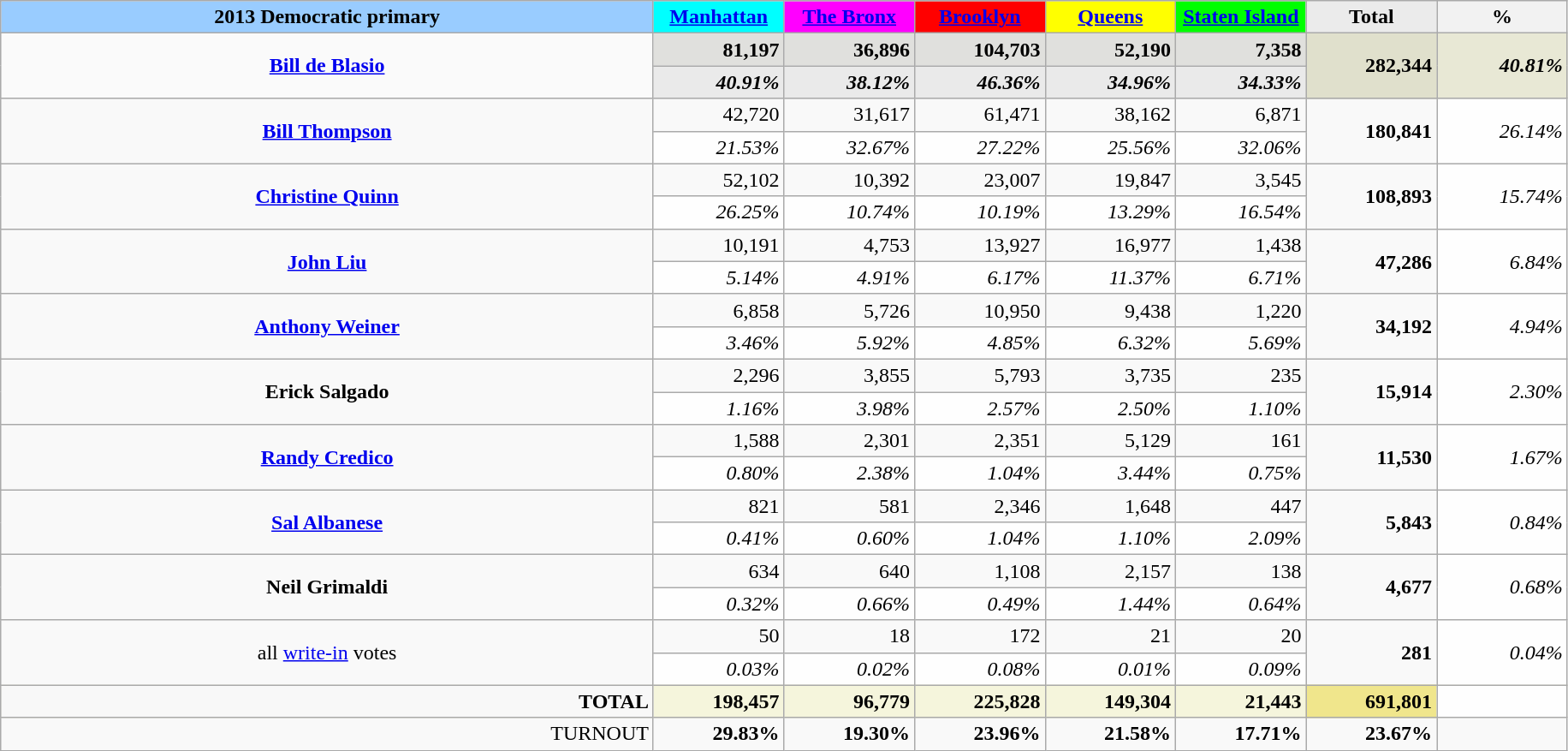<table class="wikitable"  style="text-align:right;">
<tr style="text-align:center;">
<td style="width:40%; background:#99CCFF;"><strong>2013 Democratic primary</strong></td>
<td style="width:8%; background:aqua;"><strong><a href='#'>Manhattan</a></strong></td>
<td style="width:8%; background:magenta;"><strong><a href='#'>The Bronx</a></strong></td>
<td style="width:8%; background:red;"><strong><a href='#'>Brooklyn</a></strong></td>
<td style="width:8%; background:yellow;"><strong><a href='#'>Queens</a></strong></td>
<td style="width:8%; background:lime;"><strong><a href='#'>Staten Island</a></strong></td>
<td style="width:8%; background:#ebebeb;"><strong>Total</strong></td>
<td style="width:8%; background:#f2f2f2;"><strong>%</strong></td>
</tr>
<tr style="background:#e0e0dd;">
<td rowspan="2" style="background:#fafafa; text-align:center;"><strong><a href='#'>Bill de Blasio</a></strong></td>
<td><strong>81,197</strong></td>
<td><strong>36,896</strong></td>
<td><strong>104,703</strong></td>
<td><strong>52,190</strong></td>
<td><strong>7,358</strong></td>
<td rowspan="2" style="background:#e0e0cc;"><strong>282,344</strong></td>
<td rowspan="2" style="background:#e8e8d5;"><strong><em>40.81%</em></strong></td>
</tr>
<tr style="background:#eaeaea;">
<td><strong><em>40.91%</em></strong></td>
<td><strong><em>38.12%</em></strong></td>
<td><strong><em>46.36%</em></strong></td>
<td><strong><em>34.96%</em></strong></td>
<td><strong><em>34.33%</em></strong></td>
</tr>
<tr>
<td rowspan="2" style="text-align:center;"><strong><a href='#'>Bill Thompson</a></strong></td>
<td>42,720</td>
<td>31,617</td>
<td>61,471</td>
<td>38,162</td>
<td>6,871</td>
<td rowspan="2"><strong>180,841</strong></td>
<td rowspan="2" style="background:#fefefe;"><em>26.14%</em></td>
</tr>
<tr style="background:#fefefe;">
<td><em>21.53%</em></td>
<td><em>32.67%</em></td>
<td><em>27.22%</em></td>
<td><em>25.56%</em></td>
<td><em>32.06%</em></td>
</tr>
<tr>
<td rowspan="2" style="text-align:center;"><strong><a href='#'>Christine Quinn</a></strong></td>
<td>52,102</td>
<td>10,392</td>
<td>23,007</td>
<td>19,847</td>
<td>3,545</td>
<td rowspan="2"><strong>108,893</strong></td>
<td rowspan="2" style="background:#fefefe;"><em>15.74%</em></td>
</tr>
<tr style="background:#fefefe;">
<td><em>26.25%</em></td>
<td><em>10.74%</em></td>
<td><em>10.19%</em></td>
<td><em>13.29%</em></td>
<td><em>16.54%</em></td>
</tr>
<tr>
<td rowspan="2" style="text-align:center;"><strong><a href='#'>John Liu</a></strong></td>
<td>10,191</td>
<td>4,753</td>
<td>13,927</td>
<td>16,977</td>
<td>1,438</td>
<td rowspan="2"><strong>47,286</strong></td>
<td rowspan="2" style="background:#fefefe;"><em>6.84%</em></td>
</tr>
<tr style="background:#fefefe;">
<td><em>5.14%</em></td>
<td><em>4.91%</em></td>
<td><em>6.17%</em></td>
<td><em>11.37%</em></td>
<td><em>6.71%</em></td>
</tr>
<tr>
<td rowspan="2" style="text-align:center;"><strong><a href='#'>Anthony Weiner</a></strong></td>
<td>6,858</td>
<td>5,726</td>
<td>10,950</td>
<td>9,438</td>
<td>1,220</td>
<td rowspan="2"><strong>34,192</strong></td>
<td rowspan="2" style="background:#fefefe;"><em>4.94%</em></td>
</tr>
<tr style="background:#fefefe;">
<td><em>3.46%</em></td>
<td><em>5.92%</em></td>
<td><em>4.85%</em></td>
<td><em>6.32%</em></td>
<td><em>5.69%</em></td>
</tr>
<tr>
<td rowspan="2" style="text-align:center;"><strong>Erick Salgado</strong></td>
<td>2,296</td>
<td>3,855</td>
<td>5,793</td>
<td>3,735</td>
<td>235</td>
<td rowspan="2"><strong>15,914</strong></td>
<td rowspan="2" style="background:#fefefe;"><em>2.30%</em></td>
</tr>
<tr style="background:#fefefe;">
<td><em>1.16%</em></td>
<td><em>3.98%</em></td>
<td><em>2.57%</em></td>
<td><em>2.50%</em></td>
<td><em>1.10%</em></td>
</tr>
<tr>
<td rowspan="2" style="text-align:center;"><strong><a href='#'>Randy Credico</a></strong></td>
<td>1,588</td>
<td>2,301</td>
<td>2,351</td>
<td>5,129</td>
<td>161</td>
<td rowspan="2"><strong>11,530</strong></td>
<td rowspan="2" style="background:#fefefe;"><em>1.67%</em></td>
</tr>
<tr style="background:#fefefe;">
<td><em>0.80%</em></td>
<td><em>2.38%</em></td>
<td><em>1.04%</em></td>
<td><em>3.44%</em></td>
<td><em>0.75%</em></td>
</tr>
<tr>
<td rowspan="2" style="text-align:center;"><strong><a href='#'>Sal Albanese</a></strong></td>
<td>821</td>
<td>581</td>
<td>2,346</td>
<td>1,648</td>
<td>447</td>
<td rowspan="2"><strong>5,843</strong></td>
<td rowspan="2" style="background:#fefefe;"><em>0.84%</em></td>
</tr>
<tr style="background:#fefefe;">
<td><em>0.41%</em></td>
<td><em>0.60%</em></td>
<td><em>1.04%</em></td>
<td><em>1.10%</em></td>
<td><em>2.09%</em></td>
</tr>
<tr>
<td rowspan="2" style="text-align:center;"><strong>Neil Grimaldi</strong></td>
<td>634</td>
<td>640</td>
<td>1,108</td>
<td>2,157</td>
<td>138</td>
<td rowspan="2"><strong>4,677</strong></td>
<td rowspan="2" style="background:#fefefe;"><em>0.68%</em></td>
</tr>
<tr style="background:#fefefe;">
<td><em>0.32%</em></td>
<td><em>0.66%</em></td>
<td><em>0.49%</em></td>
<td><em>1.44%</em></td>
<td><em>0.64%</em></td>
</tr>
<tr>
<td rowspan="2" style="text-align:center;">all <a href='#'>write-in</a> votes</td>
<td>50</td>
<td>18</td>
<td>172</td>
<td>21</td>
<td>20</td>
<td rowspan="2"><strong>281</strong></td>
<td rowspan="2" style="background:#fefefe;"><em>0.04%</em></td>
</tr>
<tr style="background:#fefefe;">
<td><em>0.03%</em></td>
<td><em>0.02%</em></td>
<td><em>0.08%</em></td>
<td><em>0.01%</em></td>
<td><em>0.09%</em></td>
</tr>
<tr style="background:beige;">
<td style="background:#f8f8f8;"><strong>TOTAL</strong></td>
<td><strong>198,457</strong></td>
<td><strong>96,779</strong></td>
<td><strong>225,828</strong></td>
<td><strong>149,304</strong></td>
<td><strong>21,443</strong></td>
<td bgcolor=khaki><strong>691,801</strong></td>
<td bgcolor=fefefe> </td>
</tr>
<tr>
<td>TURNOUT</td>
<td><strong>29.83%</strong></td>
<td><strong>19.30%</strong></td>
<td><strong>23.96%</strong></td>
<td><strong>21.58%</strong></td>
<td><strong>17.71%</strong></td>
<td><strong>23.67%</strong></td>
<td></td>
</tr>
</table>
